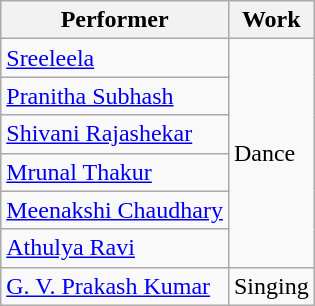<table class="wikitable">
<tr>
<th>Performer</th>
<th>Work</th>
</tr>
<tr>
<td><a href='#'>Sreeleela</a></td>
<td rowspan="6">Dance</td>
</tr>
<tr>
<td><a href='#'>Pranitha Subhash</a></td>
</tr>
<tr>
<td><a href='#'>Shivani Rajashekar</a></td>
</tr>
<tr>
<td><a href='#'>Mrunal Thakur</a></td>
</tr>
<tr>
<td><a href='#'>Meenakshi Chaudhary</a></td>
</tr>
<tr>
<td><a href='#'>Athulya Ravi</a></td>
</tr>
<tr>
<td><a href='#'>G. V. Prakash Kumar</a></td>
<td>Singing</td>
</tr>
</table>
